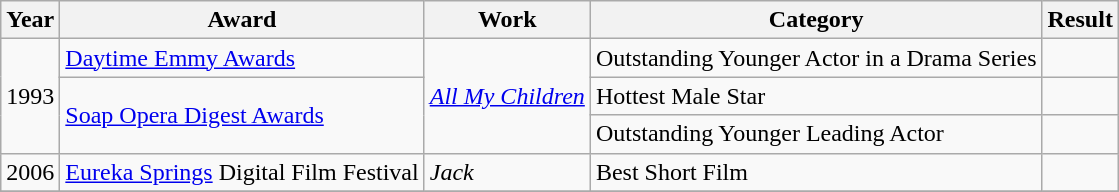<table class="wikitable">
<tr>
<th>Year</th>
<th>Award</th>
<th>Work</th>
<th>Category</th>
<th>Result</th>
</tr>
<tr>
<td rowspan=3>1993</td>
<td><a href='#'>Daytime Emmy Awards</a></td>
<td rowspan=3><em><a href='#'>All My Children</a></em></td>
<td>Outstanding Younger Actor in a Drama Series</td>
<td></td>
</tr>
<tr>
<td rowspan=2><a href='#'>Soap Opera Digest Awards</a></td>
<td>Hottest Male Star</td>
<td></td>
</tr>
<tr>
<td>Outstanding Younger Leading Actor</td>
<td></td>
</tr>
<tr>
<td>2006</td>
<td><a href='#'>Eureka Springs</a> Digital Film Festival</td>
<td><em>Jack</em></td>
<td>Best Short Film</td>
<td></td>
</tr>
<tr>
</tr>
</table>
